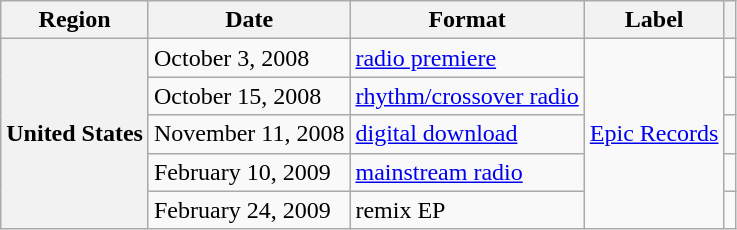<table class="wikitable plainrowheaders">
<tr>
<th scope="col">Region</th>
<th scope="col">Date</th>
<th scope="col">Format</th>
<th scope="col">Label</th>
<th scope="col"></th>
</tr>
<tr>
<th scope="row" rowspan="5">United States</th>
<td>October 3, 2008</td>
<td><a href='#'>radio premiere</a></td>
<td rowspan="5"><a href='#'>Epic Records</a></td>
<td></td>
</tr>
<tr>
<td>October 15, 2008</td>
<td><a href='#'>rhythm/crossover radio</a></td>
<td></td>
</tr>
<tr>
<td>November 11, 2008</td>
<td><a href='#'>digital download</a></td>
<td></td>
</tr>
<tr>
<td>February 10, 2009</td>
<td><a href='#'>mainstream radio</a></td>
<td></td>
</tr>
<tr>
<td>February 24, 2009</td>
<td>remix EP</td>
<td></td>
</tr>
</table>
